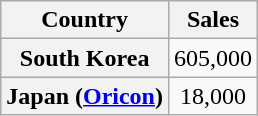<table class="wikitable plainrowheaders sortable" style="text-align:center;">
<tr>
<th>Country</th>
<th>Sales</th>
</tr>
<tr>
<th scope="row">South Korea</th>
<td>605,000</td>
</tr>
<tr>
<th scope="row">Japan (<a href='#'>Oricon</a>)</th>
<td>18,000</td>
</tr>
</table>
